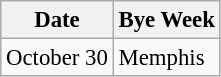<table class="wikitable" style="font-size:95%;">
<tr>
<th>Date</th>
<th colspan="1">Bye Week</th>
</tr>
<tr>
<td>October 30</td>
<td>Memphis</td>
</tr>
</table>
